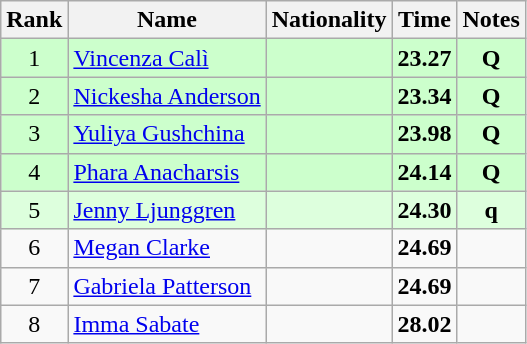<table class="wikitable sortable" style="text-align:center">
<tr>
<th>Rank</th>
<th>Name</th>
<th>Nationality</th>
<th>Time</th>
<th>Notes</th>
</tr>
<tr bgcolor=ccffcc>
<td>1</td>
<td align=left><a href='#'>Vincenza Calì</a></td>
<td align=left></td>
<td><strong>23.27</strong></td>
<td><strong>Q</strong></td>
</tr>
<tr bgcolor=ccffcc>
<td>2</td>
<td align=left><a href='#'>Nickesha Anderson</a></td>
<td align=left></td>
<td><strong>23.34</strong></td>
<td><strong>Q</strong></td>
</tr>
<tr bgcolor=ccffcc>
<td>3</td>
<td align=left><a href='#'>Yuliya Gushchina</a></td>
<td align=left></td>
<td><strong>23.98</strong></td>
<td><strong>Q</strong></td>
</tr>
<tr bgcolor=ccffcc>
<td>4</td>
<td align=left><a href='#'>Phara Anacharsis</a></td>
<td align=left></td>
<td><strong>24.14</strong></td>
<td><strong>Q</strong></td>
</tr>
<tr bgcolor=ddffdd>
<td>5</td>
<td align=left><a href='#'>Jenny Ljunggren</a></td>
<td align=left></td>
<td><strong>24.30</strong></td>
<td><strong>q</strong></td>
</tr>
<tr>
<td>6</td>
<td align=left><a href='#'>Megan Clarke</a></td>
<td align=left></td>
<td><strong>24.69</strong></td>
<td></td>
</tr>
<tr>
<td>7</td>
<td align=left><a href='#'>Gabriela Patterson</a></td>
<td align=left></td>
<td><strong>24.69</strong></td>
<td></td>
</tr>
<tr>
<td>8</td>
<td align=left><a href='#'>Imma Sabate</a></td>
<td align=left></td>
<td><strong>28.02</strong></td>
<td></td>
</tr>
</table>
